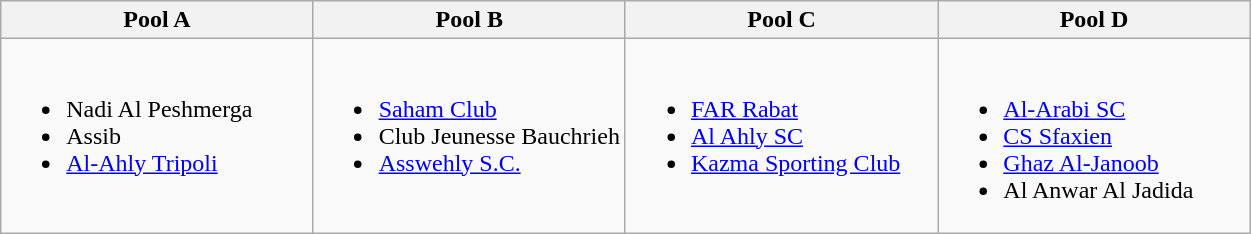<table class="wikitable">
<tr>
<th width=25%>Pool A</th>
<th width=25%>Pool B</th>
<th width=25%>Pool C</th>
<th width=25%>Pool D</th>
</tr>
<tr style="vertical-align: top;">
<td><br><ul><li> Nadi Al Peshmerga</li><li> Assib</li><li> <a href='#'>Al-Ahly Tripoli</a></li></ul></td>
<td><br><ul><li> <a href='#'>Saham Club</a></li><li> Club Jeunesse Bauchrieh</li><li> <a href='#'>Asswehly S.C.</a></li></ul></td>
<td><br><ul><li> <a href='#'>FAR Rabat</a></li><li> <a href='#'>Al Ahly SC</a></li><li> <a href='#'>Kazma Sporting Club</a></li></ul></td>
<td><br><ul><li> <a href='#'>Al-Arabi SC</a></li><li> <a href='#'>CS Sfaxien</a></li><li> <a href='#'>Ghaz Al-Janoob</a></li><li> Al Anwar Al Jadida</li></ul></td>
</tr>
</table>
